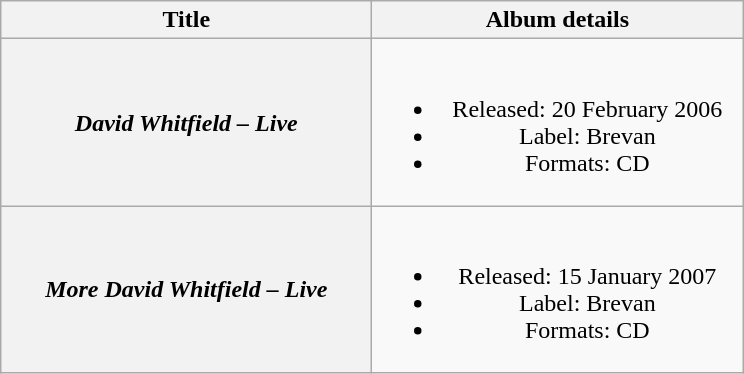<table class="wikitable plainrowheaders" style="text-align:center;">
<tr>
<th scope="col" style="width:15em;">Title</th>
<th scope="col" style="width:15em;">Album details</th>
</tr>
<tr>
<th scope="row"><em>David Whitfield – Live</em></th>
<td><br><ul><li>Released: 20 February 2006</li><li>Label: Brevan</li><li>Formats: CD</li></ul></td>
</tr>
<tr>
<th scope="row"><em>More David Whitfield – Live</em></th>
<td><br><ul><li>Released: 15 January 2007</li><li>Label: Brevan</li><li>Formats: CD</li></ul></td>
</tr>
</table>
